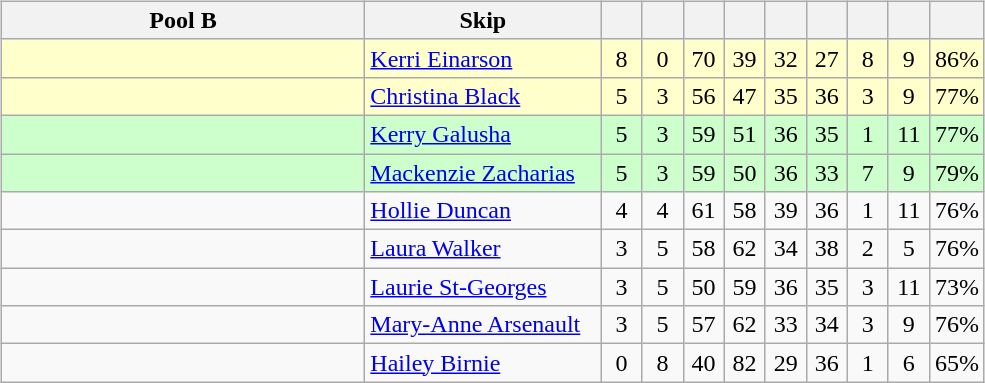<table>
<tr>
<td valign=top width=10%><br><table class=wikitable style="text-align: center;">
<tr>
<th width=235>Pool B</th>
<th width=150>Skip</th>
<th width=20></th>
<th width=20></th>
<th width=20></th>
<th width=20></th>
<th width=20></th>
<th width=20></th>
<th width=20></th>
<th width=20></th>
<th width=20></th>
</tr>
<tr bgcolor=#ffffcc>
<td style="text-align: left;"></td>
<td style="text-align: left;"><a href='#'>Kerri Einarson</a></td>
<td>8</td>
<td>0</td>
<td>70</td>
<td>39</td>
<td>32</td>
<td>27</td>
<td>8</td>
<td>9</td>
<td>86%</td>
</tr>
<tr bgcolor=#ffffcc>
<td style="text-align: left;"></td>
<td style="text-align: left;"><a href='#'>Christina Black</a></td>
<td>5</td>
<td>3</td>
<td>56</td>
<td>47</td>
<td>35</td>
<td>36</td>
<td>3</td>
<td>9</td>
<td>77%</td>
</tr>
<tr bgcolor=#ccffcc>
<td style="text-align: left;"></td>
<td style="text-align: left;"><a href='#'>Kerry Galusha</a></td>
<td>5</td>
<td>3</td>
<td>59</td>
<td>51</td>
<td>36</td>
<td>35</td>
<td>1</td>
<td>11</td>
<td>77%</td>
</tr>
<tr bgcolor=#ccffcc>
<td style="text-align: left;"></td>
<td style="text-align: left;"><a href='#'>Mackenzie Zacharias</a></td>
<td>5</td>
<td>3</td>
<td>59</td>
<td>50</td>
<td>36</td>
<td>33</td>
<td>7</td>
<td>9</td>
<td>79%</td>
</tr>
<tr>
<td style="text-align: left;"></td>
<td style="text-align: left;"><a href='#'>Hollie Duncan</a></td>
<td>4</td>
<td>4</td>
<td>61</td>
<td>58</td>
<td>39</td>
<td>36</td>
<td>1</td>
<td>11</td>
<td>76%</td>
</tr>
<tr>
<td style="text-align: left;"></td>
<td style="text-align: left;"><a href='#'>Laura Walker</a></td>
<td>3</td>
<td>5</td>
<td>58</td>
<td>62</td>
<td>34</td>
<td>38</td>
<td>2</td>
<td>5</td>
<td>76%</td>
</tr>
<tr>
<td style="text-align: left;"></td>
<td style="text-align: left;"><a href='#'>Laurie St-Georges</a></td>
<td>3</td>
<td>5</td>
<td>50</td>
<td>59</td>
<td>36</td>
<td>35</td>
<td>3</td>
<td>11</td>
<td>73%</td>
</tr>
<tr>
<td style="text-align: left;"></td>
<td style="text-align: left;"><a href='#'>Mary-Anne Arsenault</a></td>
<td>3</td>
<td>5</td>
<td>57</td>
<td>62</td>
<td>33</td>
<td>34</td>
<td>3</td>
<td>9</td>
<td>76%</td>
</tr>
<tr>
<td style="text-align: left;"></td>
<td style="text-align: left;"><a href='#'>Hailey Birnie</a></td>
<td>0</td>
<td>8</td>
<td>40</td>
<td>82</td>
<td>29</td>
<td>36</td>
<td>1</td>
<td>6</td>
<td>65%</td>
</tr>
</table>
</td>
</tr>
</table>
